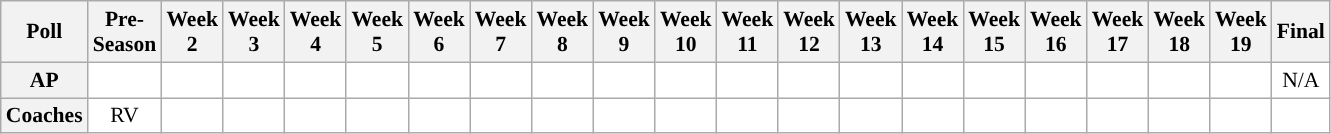<table class="wikitable" style="white-space:nowrap;font-size:90%">
<tr>
<th>Poll</th>
<th>Pre-<br>Season</th>
<th>Week<br>2</th>
<th>Week<br>3</th>
<th>Week<br>4</th>
<th>Week<br>5</th>
<th>Week<br>6</th>
<th>Week<br>7</th>
<th>Week<br>8</th>
<th>Week<br>9</th>
<th>Week<br>10</th>
<th>Week<br>11</th>
<th>Week<br>12</th>
<th>Week<br>13</th>
<th>Week<br>14</th>
<th>Week<br>15</th>
<th>Week<br>16</th>
<th>Week<br>17</th>
<th>Week<br>18</th>
<th>Week<br>19</th>
<th>Final</th>
</tr>
<tr style="text-align:center;">
<th>AP</th>
<td style="background:#FFFFFF;"></td>
<td style="background:#FFFFFF;"></td>
<td style="background:#FFFFFF;"></td>
<td style="background:#FFFFFF;"></td>
<td style="background:#FFFFFF;"></td>
<td style="background:#FFFFFF;"></td>
<td style="background:#FFFFFF;"></td>
<td style="background:#FFFFFF;"></td>
<td style="background:#FFFFFF;"></td>
<td style="background:#FFFFFF;"></td>
<td style="background:#FFFFFF;"></td>
<td style="background:#FFFFFF;"></td>
<td style="background:#FFFFFF;"></td>
<td style="background:#FFFFFF;"></td>
<td style="background:#FFFFFF;"></td>
<td style="background:#FFFFFF;"></td>
<td style="background:#FFFFFF;"></td>
<td style="background:#FFFFFF;"></td>
<td style="background:#FFFFFF;"></td>
<td style="background:#FFFFFF;">N/A</td>
</tr>
<tr style="text-align:center;">
<th>Coaches</th>
<td style="background:#FFFFFF;">RV</td>
<td style="background:#FFFFFF;"></td>
<td style="background:#FFFFFF;"></td>
<td style="background:#FFFFFF;"></td>
<td style="background:#FFFFFF;"></td>
<td style="background:#FFFFFF;"></td>
<td style="background:#FFFFFF;"></td>
<td style="background:#FFFFFF;"></td>
<td style="background:#FFFFFF;"></td>
<td style="background:#FFFFFF;"></td>
<td style="background:#FFFFFF;"></td>
<td style="background:#FFFFFF;"></td>
<td style="background:#FFFFFF;"></td>
<td style="background:#FFFFFF;"></td>
<td style="background:#FFFFFF;"></td>
<td style="background:#FFFFFF;"></td>
<td style="background:#FFFFFF;"></td>
<td style="background:#FFFFFF;"></td>
<td style="background:#FFFFFF;"></td>
<td style="background:#FFFFFF;"></td>
</tr>
</table>
